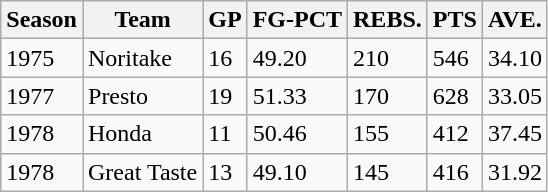<table class="wikitable">
<tr>
<th>Season</th>
<th>Team</th>
<th>GP</th>
<th>FG-PCT</th>
<th>REBS.</th>
<th>PTS</th>
<th>AVE.</th>
</tr>
<tr>
<td>1975</td>
<td>Noritake</td>
<td>16</td>
<td>49.20</td>
<td>210</td>
<td>546</td>
<td>34.10</td>
</tr>
<tr>
<td>1977</td>
<td>Presto</td>
<td>19</td>
<td>51.33</td>
<td>170</td>
<td>628</td>
<td>33.05</td>
</tr>
<tr>
<td>1978</td>
<td>Honda</td>
<td>11</td>
<td>50.46</td>
<td>155</td>
<td>412</td>
<td>37.45</td>
</tr>
<tr>
<td>1978</td>
<td>Great Taste</td>
<td>13</td>
<td>49.10</td>
<td>145</td>
<td>416</td>
<td>31.92</td>
</tr>
</table>
